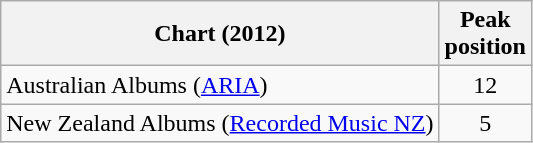<table class="wikitable sortable">
<tr>
<th>Chart (2012)</th>
<th>Peak<br>position</th>
</tr>
<tr>
<td>Australian Albums (<a href='#'>ARIA</a>)</td>
<td align="center">12</td>
</tr>
<tr>
<td>New Zealand Albums (<a href='#'>Recorded Music NZ</a>)</td>
<td align="center">5</td>
</tr>
</table>
